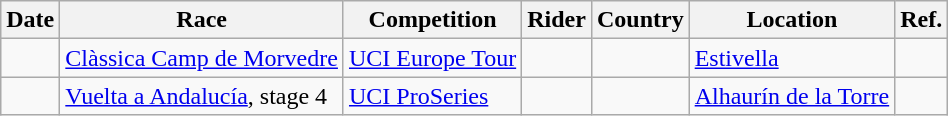<table class="wikitable sortable">
<tr>
<th>Date</th>
<th>Race</th>
<th>Competition</th>
<th>Rider</th>
<th>Country</th>
<th>Location</th>
<th class="unsortable">Ref.</th>
</tr>
<tr>
<td></td>
<td><a href='#'>Clàssica Camp de Morvedre</a></td>
<td><a href='#'>UCI Europe Tour</a></td>
<td></td>
<td></td>
<td><a href='#'>Estivella</a></td>
<td align="center"></td>
</tr>
<tr>
<td></td>
<td><a href='#'>Vuelta a Andalucía</a>, stage 4</td>
<td><a href='#'>UCI ProSeries</a></td>
<td></td>
<td></td>
<td><a href='#'>Alhaurín de la Torre</a></td>
<td align="center"></td>
</tr>
</table>
